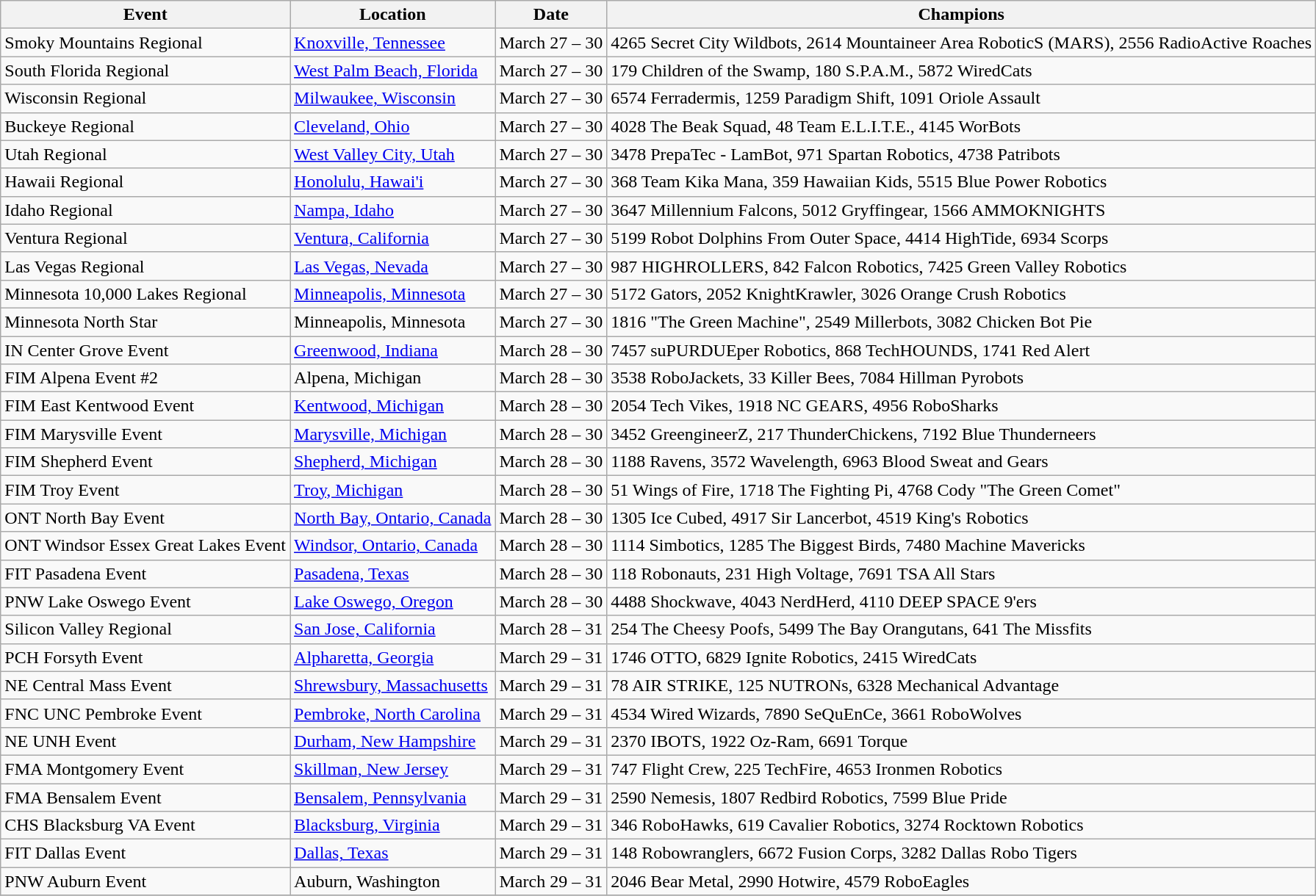<table class="wikitable">
<tr>
<th>Event</th>
<th>Location</th>
<th>Date</th>
<th>Champions</th>
</tr>
<tr>
<td>Smoky Mountains Regional</td>
<td><a href='#'>Knoxville, Tennessee</a></td>
<td>March 27 – 30</td>
<td>4265 Secret City Wildbots, 2614 Mountaineer Area RoboticS (MARS), 2556 RadioActive Roaches</td>
</tr>
<tr>
<td>South Florida Regional</td>
<td><a href='#'>West Palm Beach, Florida</a></td>
<td>March 27 – 30</td>
<td>179 Children of the Swamp, 180 S.P.A.M., 5872 WiredCats</td>
</tr>
<tr>
<td>Wisconsin Regional</td>
<td><a href='#'>Milwaukee, Wisconsin</a></td>
<td>March 27 – 30</td>
<td>6574 Ferradermis, 1259 Paradigm Shift, 1091 Oriole Assault</td>
</tr>
<tr>
<td>Buckeye Regional</td>
<td><a href='#'>Cleveland, Ohio</a></td>
<td>March 27 – 30</td>
<td>4028 The Beak Squad, 48 Team E.L.I.T.E., 4145 WorBots</td>
</tr>
<tr>
<td>Utah Regional</td>
<td><a href='#'>West Valley City, Utah</a></td>
<td>March 27 – 30</td>
<td>3478 PrepaTec - LamBot, 971 Spartan Robotics, 4738 Patribots</td>
</tr>
<tr>
<td>Hawaii Regional</td>
<td><a href='#'>Honolulu, Hawai'i</a></td>
<td>March 27 – 30</td>
<td>368 Team Kika Mana, 359 Hawaiian Kids, 5515 Blue Power Robotics</td>
</tr>
<tr>
<td>Idaho Regional</td>
<td><a href='#'>Nampa, Idaho</a></td>
<td>March 27 – 30</td>
<td>3647 Millennium Falcons, 5012 Gryffingear, 1566 AMMOKNIGHTS</td>
</tr>
<tr>
<td>Ventura Regional</td>
<td><a href='#'>Ventura, California</a></td>
<td>March 27 – 30</td>
<td>5199 Robot Dolphins From Outer Space, 4414 HighTide, 6934 Scorps</td>
</tr>
<tr>
<td>Las Vegas Regional</td>
<td><a href='#'>Las Vegas, Nevada</a></td>
<td>March 27 – 30</td>
<td>987 HIGHROLLERS, 842 Falcon Robotics, 7425 Green Valley Robotics</td>
</tr>
<tr>
<td>Minnesota 10,000 Lakes Regional</td>
<td><a href='#'>Minneapolis, Minnesota</a></td>
<td>March 27 – 30</td>
<td>5172 Gators, 2052 KnightKrawler, 3026 Orange Crush Robotics</td>
</tr>
<tr>
<td>Minnesota North Star</td>
<td>Minneapolis, Minnesota</td>
<td>March 27 – 30</td>
<td>1816 "The Green Machine", 2549 Millerbots, 3082 Chicken Bot Pie</td>
</tr>
<tr>
<td>IN Center Grove Event</td>
<td><a href='#'>Greenwood, Indiana</a></td>
<td>March 28 – 30</td>
<td>7457 suPURDUEper Robotics, 868 TechHOUNDS, 1741 Red Alert</td>
</tr>
<tr>
<td>FIM Alpena Event #2</td>
<td>Alpena, Michigan</td>
<td>March 28 – 30</td>
<td>3538 RoboJackets, 33 Killer Bees, 7084 Hillman Pyrobots</td>
</tr>
<tr>
<td>FIM East Kentwood Event</td>
<td><a href='#'>Kentwood, Michigan</a></td>
<td>March 28 – 30</td>
<td>2054 Tech Vikes, 1918 NC GEARS, 4956 RoboSharks</td>
</tr>
<tr>
<td>FIM Marysville Event</td>
<td><a href='#'>Marysville, Michigan</a></td>
<td>March 28 – 30</td>
<td>3452 GreengineerZ, 217 ThunderChickens, 7192 Blue Thunderneers</td>
</tr>
<tr>
<td>FIM Shepherd Event</td>
<td><a href='#'>Shepherd, Michigan</a></td>
<td>March 28 – 30</td>
<td>1188 Ravens, 3572 Wavelength, 6963 Blood Sweat and Gears</td>
</tr>
<tr>
<td>FIM Troy Event</td>
<td><a href='#'>Troy, Michigan</a></td>
<td>March 28 – 30</td>
<td>51 Wings of Fire, 1718 The Fighting Pi, 4768 Cody "The Green Comet"</td>
</tr>
<tr>
<td>ONT North Bay Event</td>
<td><a href='#'>North Bay, Ontario, Canada</a></td>
<td>March 28 – 30</td>
<td>1305 Ice Cubed, 4917 Sir Lancerbot, 4519 King's Robotics</td>
</tr>
<tr>
<td>ONT Windsor Essex Great Lakes Event</td>
<td><a href='#'>Windsor, Ontario, Canada</a></td>
<td>March 28 – 30</td>
<td>1114 Simbotics, 1285 The Biggest Birds, 7480 Machine Mavericks</td>
</tr>
<tr>
<td>FIT Pasadena Event</td>
<td><a href='#'>Pasadena, Texas</a></td>
<td>March 28 – 30</td>
<td>118 Robonauts, 231 High Voltage, 7691 TSA All Stars</td>
</tr>
<tr>
<td>PNW Lake Oswego Event</td>
<td><a href='#'>Lake Oswego, Oregon</a></td>
<td>March 28 – 30</td>
<td>4488 Shockwave, 4043 NerdHerd, 4110 DEEP SPACE 9'ers</td>
</tr>
<tr>
<td>Silicon Valley Regional</td>
<td><a href='#'>San Jose, California</a></td>
<td>March 28 – 31</td>
<td>254 The Cheesy Poofs, 5499 The Bay Orangutans, 641 The Missfits</td>
</tr>
<tr>
<td>PCH Forsyth Event</td>
<td><a href='#'>Alpharetta, Georgia</a></td>
<td>March 29 – 31</td>
<td>1746 OTTO, 6829 Ignite Robotics, 2415 WiredCats</td>
</tr>
<tr>
<td>NE Central Mass Event</td>
<td><a href='#'>Shrewsbury, Massachusetts</a></td>
<td>March 29 – 31</td>
<td>78 AIR STRIKE, 125 NUTRONs, 6328 Mechanical Advantage</td>
</tr>
<tr>
<td>FNC UNC Pembroke Event</td>
<td><a href='#'>Pembroke, North Carolina</a></td>
<td>March 29 – 31</td>
<td>4534 Wired Wizards, 7890 SeQuEnCe, 3661 RoboWolves</td>
</tr>
<tr>
<td>NE UNH Event</td>
<td><a href='#'>Durham, New Hampshire</a></td>
<td>March 29 – 31</td>
<td>2370 IBOTS, 1922 Oz-Ram, 6691 Torque</td>
</tr>
<tr>
<td>FMA Montgomery Event</td>
<td><a href='#'>Skillman, New Jersey</a></td>
<td>March 29 – 31</td>
<td>747 Flight Crew, 225 TechFire, 4653 Ironmen Robotics</td>
</tr>
<tr>
<td>FMA Bensalem Event</td>
<td><a href='#'>Bensalem, Pennsylvania</a></td>
<td>March 29 – 31</td>
<td>2590 Nemesis, 1807 Redbird Robotics, 7599 Blue Pride</td>
</tr>
<tr>
<td>CHS Blacksburg VA Event</td>
<td><a href='#'>Blacksburg, Virginia</a></td>
<td>March 29 – 31</td>
<td>346 RoboHawks, 619 Cavalier Robotics, 3274 Rocktown Robotics</td>
</tr>
<tr>
<td>FIT Dallas Event</td>
<td><a href='#'>Dallas, Texas</a></td>
<td>March 29 – 31</td>
<td>148 Robowranglers, 6672 Fusion Corps, 3282 Dallas Robo Tigers</td>
</tr>
<tr>
<td>PNW Auburn Event</td>
<td>Auburn, Washington</td>
<td>March 29 – 31</td>
<td>2046 Bear Metal, 2990 Hotwire, 4579 RoboEagles</td>
</tr>
<tr>
</tr>
</table>
